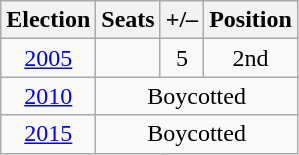<table class="wikitable" style="text-align:center">
<tr>
<th>Election</th>
<th>Seats</th>
<th>+/–</th>
<th>Position</th>
</tr>
<tr>
<td><a href='#'>2005</a></td>
<td></td>
<td> 5</td>
<td> 2nd</td>
</tr>
<tr>
<td><a href='#'>2010</a></td>
<td colspan="5">Boycotted</td>
</tr>
<tr>
<td><a href='#'>2015</a></td>
<td colspan="5">Boycotted</td>
</tr>
</table>
